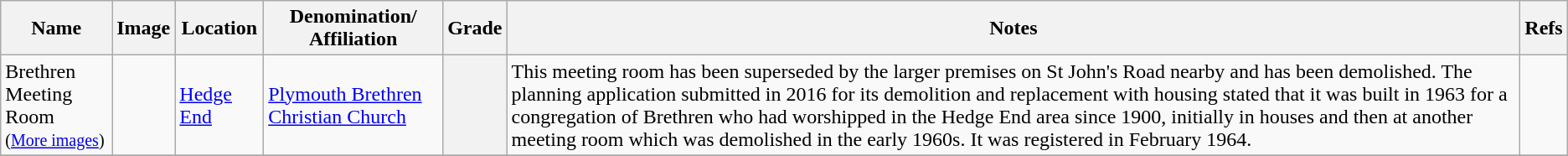<table class="wikitable sortable">
<tr>
<th align="center">Name</th>
<th align="center" class="unsortable">Image</th>
<th align="center">Location</th>
<th align="center">Denomination/<br>Affiliation</th>
<th align="center">Grade</th>
<th align="center" class="unsortable">Notes</th>
<th align="center" class="unsortable">Refs</th>
</tr>
<tr>
<td>Brethren Meeting Room<br><small>(<a href='#'>More images</a>)</small></td>
<td></td>
<td><a href='#'>Hedge End</a><br></td>
<td><a href='#'>Plymouth Brethren Christian Church</a></td>
<th align="center"></th>
<td>This meeting room has been superseded by the larger premises on St John's Road nearby and has been demolished.  The planning application submitted in 2016 for its demolition and replacement with housing stated that it was built in 1963 for a congregation of Brethren who had worshipped in the Hedge End area since 1900, initially in houses and then at another meeting room which was demolished in the early 1960s.  It was registered in February 1964.</td>
<td><br></td>
</tr>
<tr>
</tr>
</table>
